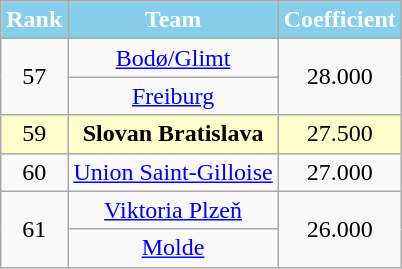<table class="wikitable" style="text-align: center;">
<tr>
<th style="color:#FFFFFF; background:#87CEEB;">Rank</th>
<th style="color:#FFFFFF; background:#87CEEB;">Team</th>
<th style="color:#FFFFFF; background:#87CEEB;">Coefficient</th>
</tr>
<tr>
<td rowspan="2">57</td>
<td> <a href='#'>Bodø/Glimt</a></td>
<td rowspan="2">28.000</td>
</tr>
<tr>
<td> <a href='#'>Freiburg</a></td>
</tr>
<tr style="background:#ffc;">
<td>59</td>
<td> <strong>Slovan Bratislava</strong></td>
<td>27.500</td>
</tr>
<tr>
<td>60</td>
<td> <a href='#'>Union Saint-Gilloise</a></td>
<td>27.000</td>
</tr>
<tr>
<td rowspan="2">61</td>
<td> <a href='#'>Viktoria Plzeň</a></td>
<td rowspan="2">26.000</td>
</tr>
<tr>
<td> <a href='#'>Molde</a></td>
</tr>
</table>
